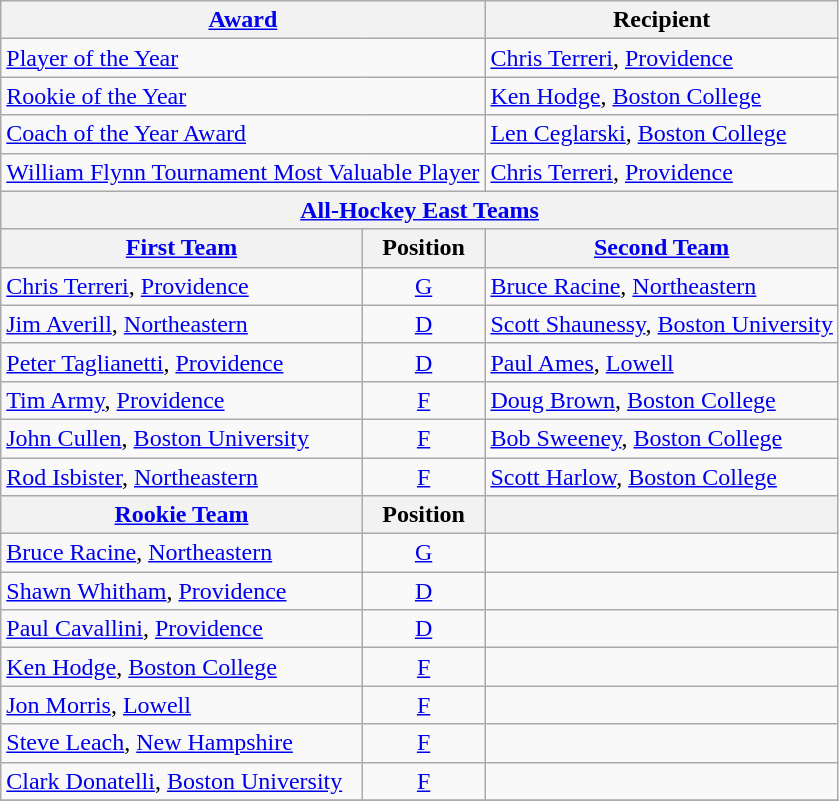<table class="wikitable">
<tr>
<th colspan=2><a href='#'>Award</a></th>
<th>Recipient</th>
</tr>
<tr>
<td colspan=2><a href='#'>Player of the Year</a></td>
<td><a href='#'>Chris Terreri</a>, <a href='#'>Providence</a></td>
</tr>
<tr>
<td colspan=2><a href='#'>Rookie of the Year</a></td>
<td><a href='#'>Ken Hodge</a>, <a href='#'>Boston College</a></td>
</tr>
<tr>
<td colspan=2><a href='#'>Coach of the Year Award</a></td>
<td><a href='#'>Len Ceglarski</a>, <a href='#'>Boston College</a></td>
</tr>
<tr>
<td colspan=2><a href='#'>William Flynn Tournament Most Valuable Player</a></td>
<td><a href='#'>Chris Terreri</a>, <a href='#'>Providence</a></td>
</tr>
<tr>
<th colspan=3><a href='#'>All-Hockey East Teams</a></th>
</tr>
<tr>
<th><a href='#'>First Team</a></th>
<th>  Position  </th>
<th><a href='#'>Second Team</a></th>
</tr>
<tr>
<td><a href='#'>Chris Terreri</a>, <a href='#'>Providence</a></td>
<td align=center><a href='#'>G</a></td>
<td><a href='#'>Bruce Racine</a>, <a href='#'>Northeastern</a></td>
</tr>
<tr>
<td><a href='#'>Jim Averill</a>, <a href='#'>Northeastern</a></td>
<td align=center><a href='#'>D</a></td>
<td><a href='#'>Scott Shaunessy</a>, <a href='#'>Boston University</a></td>
</tr>
<tr>
<td><a href='#'>Peter Taglianetti</a>, <a href='#'>Providence</a></td>
<td align=center><a href='#'>D</a></td>
<td><a href='#'>Paul Ames</a>, <a href='#'>Lowell</a></td>
</tr>
<tr>
<td><a href='#'>Tim Army</a>, <a href='#'>Providence</a></td>
<td align=center><a href='#'>F</a></td>
<td><a href='#'>Doug Brown</a>, <a href='#'>Boston College</a></td>
</tr>
<tr>
<td><a href='#'>John Cullen</a>, <a href='#'>Boston University</a></td>
<td align=center><a href='#'>F</a></td>
<td><a href='#'>Bob Sweeney</a>, <a href='#'>Boston College</a></td>
</tr>
<tr>
<td><a href='#'>Rod Isbister</a>, <a href='#'>Northeastern</a></td>
<td align=center><a href='#'>F</a></td>
<td><a href='#'>Scott Harlow</a>, <a href='#'>Boston College</a></td>
</tr>
<tr>
<th><a href='#'>Rookie Team</a></th>
<th>  Position  </th>
<th></th>
</tr>
<tr>
<td><a href='#'>Bruce Racine</a>, <a href='#'>Northeastern</a></td>
<td align=center><a href='#'>G</a></td>
<td></td>
</tr>
<tr>
<td><a href='#'>Shawn Whitham</a>, <a href='#'>Providence</a></td>
<td align=center><a href='#'>D</a></td>
<td></td>
</tr>
<tr>
<td><a href='#'>Paul Cavallini</a>, <a href='#'>Providence</a></td>
<td align=center><a href='#'>D</a></td>
<td></td>
</tr>
<tr>
<td><a href='#'>Ken Hodge</a>, <a href='#'>Boston College</a></td>
<td align=center><a href='#'>F</a></td>
<td></td>
</tr>
<tr>
<td><a href='#'>Jon Morris</a>, <a href='#'>Lowell</a></td>
<td align=center><a href='#'>F</a></td>
<td></td>
</tr>
<tr>
<td><a href='#'>Steve Leach</a>, <a href='#'>New Hampshire</a></td>
<td align=center><a href='#'>F</a></td>
<td></td>
</tr>
<tr>
<td><a href='#'>Clark Donatelli</a>, <a href='#'>Boston University</a></td>
<td align=center><a href='#'>F</a></td>
<td></td>
</tr>
<tr>
</tr>
</table>
